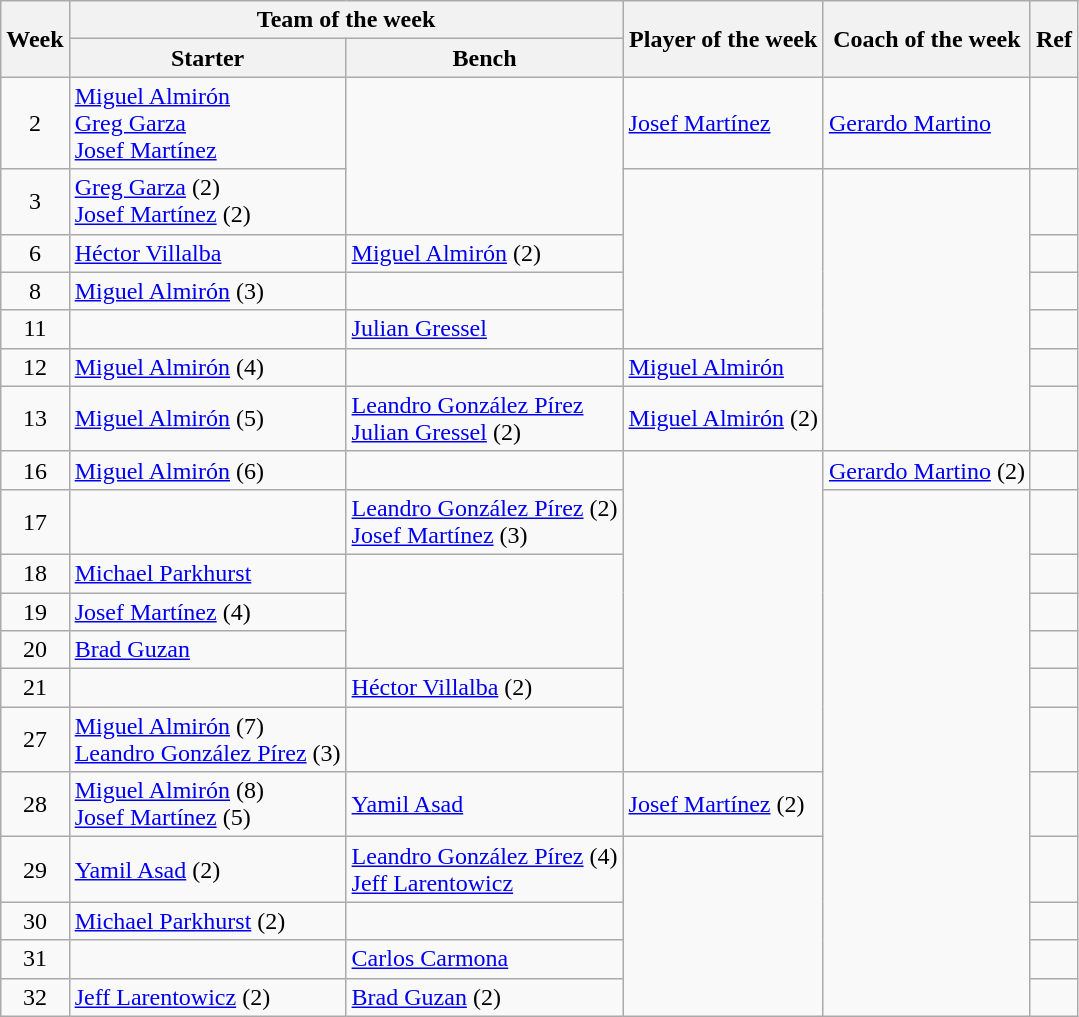<table class="wikitable">
<tr>
<th rowspan="2">Week</th>
<th colspan="2">Team of the week</th>
<th rowspan="2">Player of the week</th>
<th rowspan="2">Coach of the week</th>
<th rowspan="2">Ref</th>
</tr>
<tr>
<th>Starter</th>
<th>Bench</th>
</tr>
<tr>
<td style="text-align: center;">2</td>
<td> <a href='#'>Miguel Almirón</a><br> <a href='#'>Greg Garza</a><br> <a href='#'>Josef Martínez</a></td>
<td rowspan="2"></td>
<td> <a href='#'>Josef Martínez</a></td>
<td> <a href='#'>Gerardo Martino</a></td>
<td style="text-align: center;"></td>
</tr>
<tr>
<td style="text-align: center;">3</td>
<td> <a href='#'>Greg Garza</a> (2)<br> <a href='#'>Josef Martínez</a> (2)</td>
<td rowspan="4"></td>
<td rowspan="6"></td>
<td style="text-align: center;"></td>
</tr>
<tr>
<td style="text-align: center;">6</td>
<td> <a href='#'>Héctor Villalba</a></td>
<td> <a href='#'>Miguel Almirón</a> (2)</td>
<td style="text-align: center;"></td>
</tr>
<tr>
<td style="text-align: center;">8</td>
<td> <a href='#'>Miguel Almirón</a> (3)</td>
<td></td>
<td style="text-align: center;"></td>
</tr>
<tr>
<td style="text-align: center;">11</td>
<td></td>
<td> <a href='#'>Julian Gressel</a></td>
<td style="text-align: center;"></td>
</tr>
<tr>
<td style="text-align: center;">12</td>
<td> <a href='#'>Miguel Almirón</a> (4)</td>
<td></td>
<td> <a href='#'>Miguel Almirón</a></td>
<td style="text-align: center;"></td>
</tr>
<tr>
<td style="text-align: center;">13</td>
<td> <a href='#'>Miguel Almirón</a> (5)</td>
<td> <a href='#'>Leandro González Pírez</a><br> <a href='#'>Julian Gressel</a> (2)</td>
<td> <a href='#'>Miguel Almirón</a> (2)</td>
<td style="text-align: center;"></td>
</tr>
<tr>
<td style="text-align: center;">16</td>
<td> <a href='#'>Miguel Almirón</a> (6)</td>
<td></td>
<td rowspan="7"></td>
<td> <a href='#'>Gerardo Martino</a> (2)</td>
<td style="text-align: center;"></td>
</tr>
<tr>
<td style="text-align: center;">17</td>
<td></td>
<td> <a href='#'>Leandro González Pírez</a> (2)<br> <a href='#'>Josef Martínez</a> (3)</td>
<td rowspan="11"></td>
<td style="text-align: center;"></td>
</tr>
<tr>
<td style="text-align: center;">18</td>
<td> <a href='#'>Michael Parkhurst</a></td>
<td rowspan="3"></td>
<td style="text-align: center;"></td>
</tr>
<tr>
<td style="text-align: center;">19</td>
<td> <a href='#'>Josef Martínez</a> (4)</td>
<td style="text-align: center;"></td>
</tr>
<tr>
<td style="text-align: center;">20</td>
<td> <a href='#'>Brad Guzan</a></td>
<td style="text-align: center;"></td>
</tr>
<tr>
<td style="text-align: center;">21</td>
<td></td>
<td> <a href='#'>Héctor Villalba</a> (2)</td>
<td style="text-align: center;"></td>
</tr>
<tr>
<td style="text-align: center;">27</td>
<td> <a href='#'>Miguel Almirón</a> (7)<br> <a href='#'>Leandro González Pírez</a> (3)</td>
<td></td>
<td style="text-align: center;"></td>
</tr>
<tr>
<td style="text-align: center;">28</td>
<td> <a href='#'>Miguel Almirón</a> (8)<br> <a href='#'>Josef Martínez</a> (5)</td>
<td> <a href='#'>Yamil Asad</a></td>
<td> <a href='#'>Josef Martínez</a> (2)</td>
<td style="text-align: center;"></td>
</tr>
<tr>
<td style="text-align:center;">29</td>
<td> <a href='#'>Yamil Asad</a> (2)</td>
<td> <a href='#'>Leandro González Pírez</a> (4)<br> <a href='#'>Jeff Larentowicz</a></td>
<td rowspan="4"></td>
<td style="text-align: center;"></td>
</tr>
<tr>
<td style="text-align: center;">30</td>
<td> <a href='#'>Michael Parkhurst</a> (2)</td>
<td></td>
<td style="text-align: center;"></td>
</tr>
<tr>
<td style="text-align:center;">31</td>
<td></td>
<td> <a href='#'>Carlos Carmona</a></td>
<td style="text-align: center;"></td>
</tr>
<tr>
<td style="text-align:center;">32</td>
<td> <a href='#'>Jeff Larentowicz</a> (2)</td>
<td> <a href='#'>Brad Guzan</a> (2)</td>
<td style="text-align: center;"></td>
</tr>
</table>
